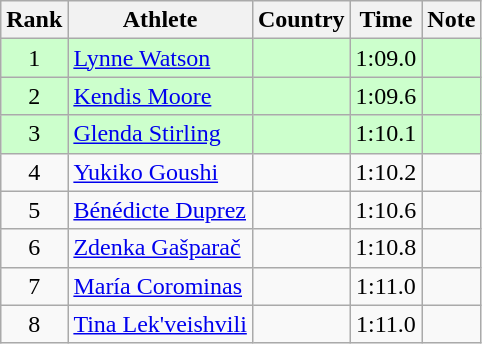<table class="wikitable sortable" style="text-align:center">
<tr>
<th>Rank</th>
<th>Athlete</th>
<th>Country</th>
<th>Time</th>
<th>Note</th>
</tr>
<tr bgcolor=#CCFFCC>
<td>1</td>
<td align=left><a href='#'>Lynne Watson</a></td>
<td align=left></td>
<td>1:09.0</td>
<td></td>
</tr>
<tr bgcolor=#CCFFCC>
<td>2</td>
<td align=left><a href='#'>Kendis Moore</a></td>
<td align=left></td>
<td>1:09.6</td>
<td></td>
</tr>
<tr bgcolor=#CCFFCC>
<td>3</td>
<td align=left><a href='#'>Glenda Stirling</a></td>
<td align=left></td>
<td>1:10.1</td>
<td></td>
</tr>
<tr>
<td>4</td>
<td align=left><a href='#'>Yukiko Goushi</a></td>
<td align=left></td>
<td>1:10.2</td>
<td></td>
</tr>
<tr>
<td>5</td>
<td align=left><a href='#'>Bénédicte Duprez</a></td>
<td align=left></td>
<td>1:10.6</td>
<td></td>
</tr>
<tr>
<td>6</td>
<td align=left><a href='#'>Zdenka Gašparač</a></td>
<td align=left></td>
<td>1:10.8</td>
<td></td>
</tr>
<tr>
<td>7</td>
<td align=left><a href='#'>María Corominas</a></td>
<td align=left></td>
<td>1:11.0</td>
<td></td>
</tr>
<tr>
<td>8</td>
<td align=left><a href='#'>Tina Lek'veishvili</a></td>
<td align=left></td>
<td>1:11.0</td>
<td></td>
</tr>
</table>
